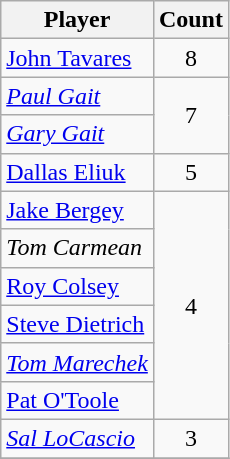<table class="wikitable">
<tr>
<th>Player</th>
<th>Count</th>
</tr>
<tr>
<td><a href='#'>John Tavares</a></td>
<td align="center">8</td>
</tr>
<tr>
<td><em><a href='#'>Paul Gait</a></em></td>
<td rowspan="2" align="center">7</td>
</tr>
<tr>
<td><em><a href='#'>Gary Gait</a></em></td>
</tr>
<tr>
<td><a href='#'>Dallas Eliuk</a></td>
<td align="center">5</td>
</tr>
<tr>
<td><a href='#'>Jake Bergey</a></td>
<td rowspan="6" align="center">4</td>
</tr>
<tr>
<td><em>Tom Carmean</em></td>
</tr>
<tr>
<td><a href='#'>Roy Colsey</a></td>
</tr>
<tr>
<td><a href='#'>Steve Dietrich</a></td>
</tr>
<tr>
<td><em><a href='#'>Tom Marechek</a></em></td>
</tr>
<tr>
<td><a href='#'>Pat O'Toole</a></td>
</tr>
<tr>
<td><em><a href='#'>Sal LoCascio</a></em></td>
<td align="center">3</td>
</tr>
<tr>
</tr>
</table>
